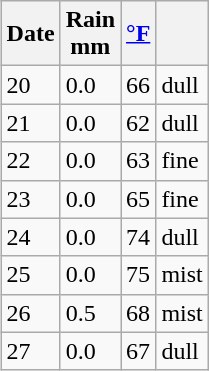<table class="wikitable" align=right style="margin:0 0 1em 1em">
<tr>
<th>Date</th>
<th>Rain<br>mm</th>
<th><a href='#'>°F</a></th>
<th></th>
</tr>
<tr>
<td>20</td>
<td>0.0</td>
<td>66</td>
<td>dull</td>
</tr>
<tr>
<td>21</td>
<td>0.0</td>
<td>62</td>
<td>dull</td>
</tr>
<tr>
<td>22</td>
<td>0.0</td>
<td>63</td>
<td>fine</td>
</tr>
<tr>
<td>23</td>
<td>0.0</td>
<td>65</td>
<td>fine</td>
</tr>
<tr>
<td>24</td>
<td>0.0</td>
<td>74</td>
<td>dull</td>
</tr>
<tr>
<td>25</td>
<td>0.0</td>
<td>75</td>
<td>mist</td>
</tr>
<tr>
<td>26</td>
<td>0.5</td>
<td>68</td>
<td>mist</td>
</tr>
<tr>
<td>27</td>
<td>0.0</td>
<td>67</td>
<td>dull</td>
</tr>
</table>
